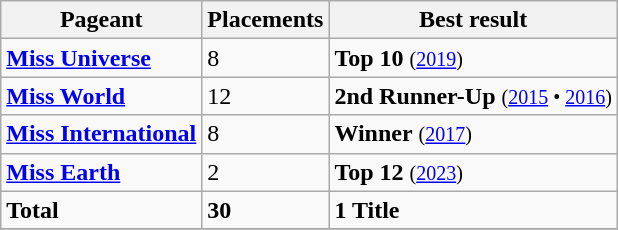<table class="wikitable sortable">
<tr>
<th>Pageant</th>
<th>Placements</th>
<th>Best result</th>
</tr>
<tr>
<td><strong><a href='#'>Miss Universe</a></strong></td>
<td>8</td>
<td><strong>Top 10</strong> <small>(<a href='#'>2019</a>)</small></td>
</tr>
<tr>
<td><strong><a href='#'>Miss World</a></strong></td>
<td>12</td>
<td><strong>2nd Runner-Up</strong> <small>(<a href='#'>2015</a> • <a href='#'>2016</a>)</small></td>
</tr>
<tr>
<td><strong><a href='#'>Miss International</a></strong></td>
<td>8</td>
<td><strong>Winner</strong>  <small>(<a href='#'>2017</a>)</small></td>
</tr>
<tr>
<td><strong><a href='#'>Miss Earth</a></strong></td>
<td>2</td>
<td><strong>Top 12</strong> <small>(<a href='#'>2023</a>)</small></td>
</tr>
<tr>
<td><strong>Total</strong></td>
<td><strong>30</strong></td>
<td><strong>1 Title</strong></td>
</tr>
<tr>
</tr>
</table>
